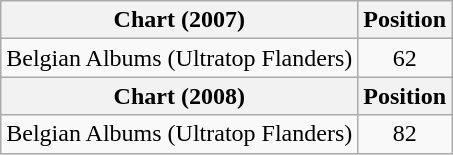<table class="wikitable">
<tr>
<th>Chart (2007)</th>
<th>Position</th>
</tr>
<tr>
<td>Belgian Albums (Ultratop Flanders)</td>
<td align="center">62</td>
</tr>
<tr>
<th>Chart (2008)</th>
<th>Position</th>
</tr>
<tr>
<td>Belgian Albums (Ultratop Flanders)</td>
<td align="center">82</td>
</tr>
</table>
